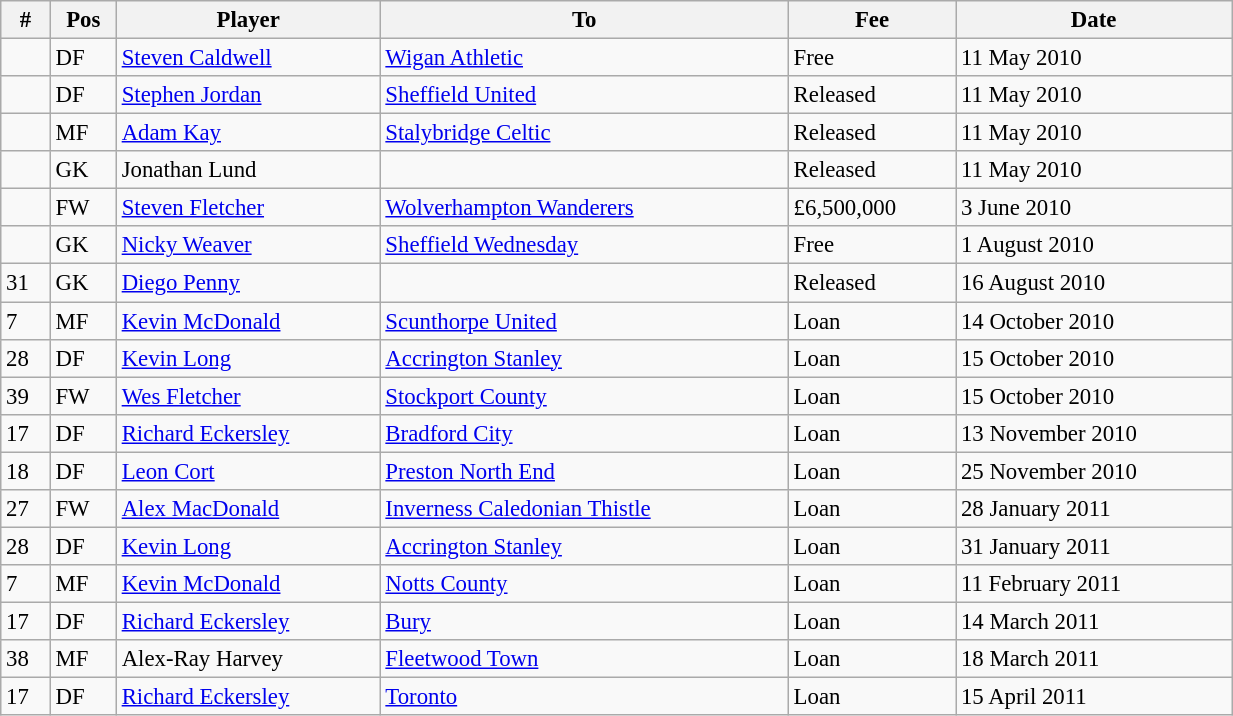<table width=65% class="wikitable" style="text-align:center; font-size:95%; text-align:left">
<tr>
<th>#</th>
<th>Pos</th>
<th>Player</th>
<th>To</th>
<th>Fee</th>
<th>Date</th>
</tr>
<tr --->
<td></td>
<td>DF</td>
<td> <a href='#'>Steven Caldwell</a></td>
<td><a href='#'>Wigan Athletic</a></td>
<td>Free</td>
<td>11 May 2010</td>
</tr>
<tr --->
<td></td>
<td>DF</td>
<td> <a href='#'>Stephen Jordan</a></td>
<td><a href='#'>Sheffield United</a></td>
<td>Released</td>
<td>11 May 2010</td>
</tr>
<tr --->
<td></td>
<td>MF</td>
<td> <a href='#'>Adam Kay</a></td>
<td><a href='#'>Stalybridge Celtic</a></td>
<td>Released</td>
<td>11 May 2010</td>
</tr>
<tr --->
<td></td>
<td>GK</td>
<td> Jonathan Lund</td>
<td></td>
<td>Released</td>
<td>11 May 2010</td>
</tr>
<tr --->
<td></td>
<td>FW</td>
<td> <a href='#'>Steven Fletcher</a></td>
<td><a href='#'>Wolverhampton Wanderers</a></td>
<td>£6,500,000</td>
<td>3 June 2010</td>
</tr>
<tr --->
<td></td>
<td>GK</td>
<td> <a href='#'>Nicky Weaver</a></td>
<td><a href='#'>Sheffield Wednesday</a></td>
<td>Free</td>
<td>1 August 2010</td>
</tr>
<tr --->
<td>31</td>
<td>GK</td>
<td> <a href='#'>Diego Penny</a></td>
<td></td>
<td>Released</td>
<td>16 August 2010</td>
</tr>
<tr --->
<td>7</td>
<td>MF</td>
<td> <a href='#'>Kevin McDonald</a></td>
<td><a href='#'>Scunthorpe United</a></td>
<td>Loan</td>
<td>14 October 2010</td>
</tr>
<tr --->
<td>28</td>
<td>DF</td>
<td> <a href='#'>Kevin Long</a></td>
<td><a href='#'>Accrington Stanley</a></td>
<td>Loan</td>
<td>15 October 2010</td>
</tr>
<tr --->
<td>39</td>
<td>FW</td>
<td> <a href='#'>Wes Fletcher</a></td>
<td><a href='#'>Stockport County</a></td>
<td>Loan</td>
<td>15 October 2010</td>
</tr>
<tr --->
<td>17</td>
<td>DF</td>
<td> <a href='#'>Richard Eckersley</a></td>
<td><a href='#'>Bradford City</a></td>
<td>Loan</td>
<td>13 November 2010</td>
</tr>
<tr --->
<td>18</td>
<td>DF</td>
<td> <a href='#'>Leon Cort</a></td>
<td><a href='#'>Preston North End</a></td>
<td>Loan</td>
<td>25 November 2010</td>
</tr>
<tr --->
<td>27</td>
<td>FW</td>
<td> <a href='#'>Alex MacDonald</a></td>
<td><a href='#'>Inverness Caledonian Thistle</a></td>
<td>Loan</td>
<td>28 January 2011</td>
</tr>
<tr --->
<td>28</td>
<td>DF</td>
<td> <a href='#'>Kevin Long</a></td>
<td><a href='#'>Accrington Stanley</a></td>
<td>Loan</td>
<td>31 January 2011</td>
</tr>
<tr --->
<td>7</td>
<td>MF</td>
<td> <a href='#'>Kevin McDonald</a></td>
<td><a href='#'>Notts County</a></td>
<td>Loan</td>
<td>11 February 2011</td>
</tr>
<tr --->
<td>17</td>
<td>DF</td>
<td> <a href='#'>Richard Eckersley</a></td>
<td><a href='#'>Bury</a></td>
<td>Loan</td>
<td>14 March 2011</td>
</tr>
<tr --->
<td>38</td>
<td>MF</td>
<td> Alex-Ray Harvey</td>
<td><a href='#'>Fleetwood Town</a></td>
<td>Loan</td>
<td>18 March 2011</td>
</tr>
<tr --->
<td>17</td>
<td>DF</td>
<td> <a href='#'>Richard Eckersley</a></td>
<td><a href='#'>Toronto</a></td>
<td>Loan</td>
<td>15 April 2011</td>
</tr>
</table>
